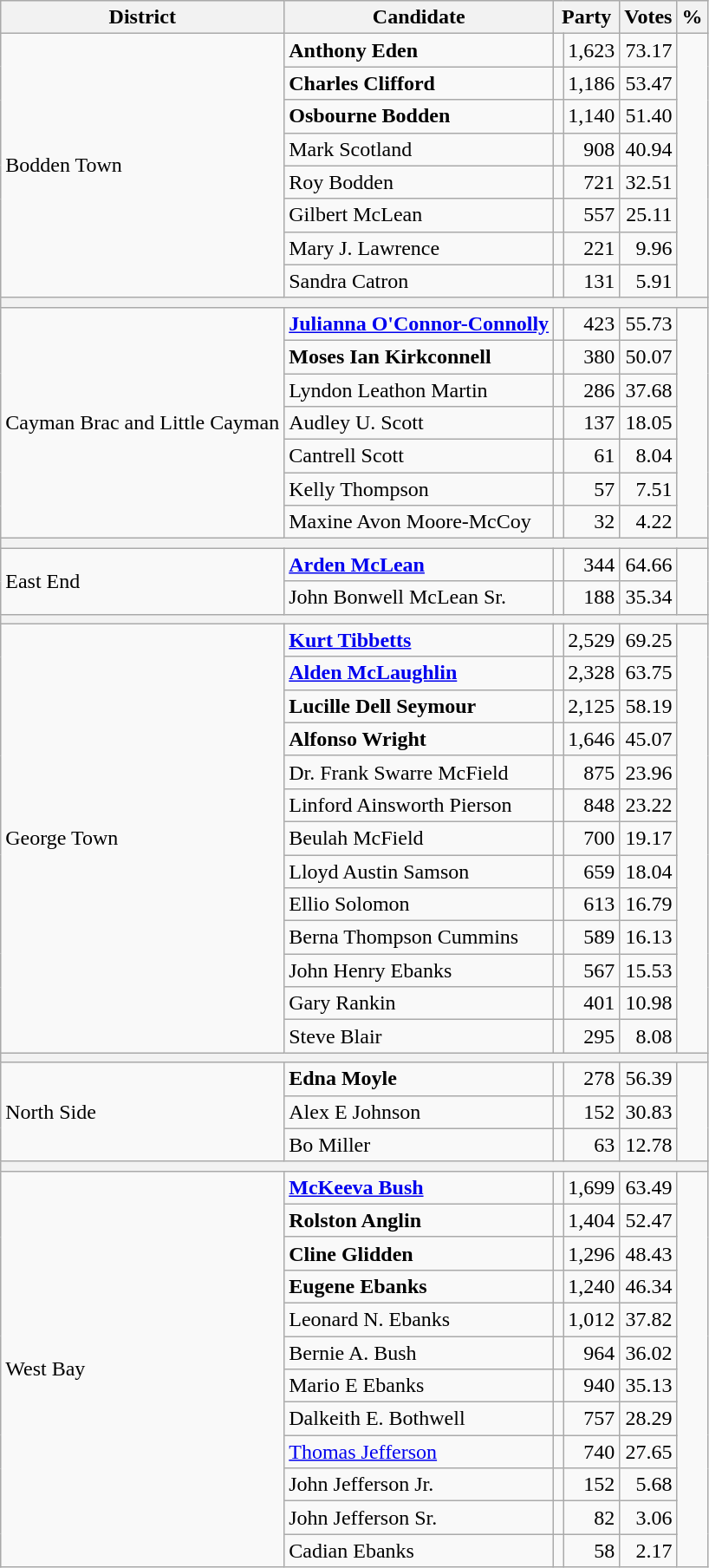<table class=wikitable style=text-align:right>
<tr>
<th>District</th>
<th>Candidate</th>
<th colspan=2>Party</th>
<th>Votes</th>
<th>%</th>
</tr>
<tr>
<td align=left rowspan=8>Bodden Town</td>
<td align=left><strong>Anthony Eden</strong></td>
<td></td>
<td>1,623</td>
<td>73.17</td>
</tr>
<tr>
<td align=left><strong>Charles Clifford</strong></td>
<td></td>
<td>1,186</td>
<td>53.47</td>
</tr>
<tr>
<td align=left><strong>Osbourne Bodden</strong></td>
<td></td>
<td>1,140</td>
<td>51.40</td>
</tr>
<tr>
<td align=left>Mark Scotland</td>
<td></td>
<td>908</td>
<td>40.94</td>
</tr>
<tr>
<td align=left>Roy Bodden</td>
<td></td>
<td>721</td>
<td>32.51</td>
</tr>
<tr>
<td align=left>Gilbert McLean</td>
<td></td>
<td>557</td>
<td>25.11</td>
</tr>
<tr>
<td align=left>Mary J. Lawrence</td>
<td></td>
<td>221</td>
<td>9.96</td>
</tr>
<tr>
<td align=left>Sandra Catron</td>
<td></td>
<td>131</td>
<td>5.91</td>
</tr>
<tr>
<th Colspan=6></th>
</tr>
<tr>
<td align=left rowspan=7>Cayman Brac and Little Cayman</td>
<td align=left><strong><a href='#'>Julianna O'Connor-Connolly</a></strong></td>
<td></td>
<td>423</td>
<td>55.73</td>
</tr>
<tr>
<td align=left><strong>Moses Ian Kirkconnell</strong></td>
<td></td>
<td>380</td>
<td>50.07</td>
</tr>
<tr>
<td align=left>Lyndon Leathon Martin</td>
<td></td>
<td>286</td>
<td>37.68</td>
</tr>
<tr>
<td align=left>Audley U. Scott</td>
<td></td>
<td>137</td>
<td>18.05</td>
</tr>
<tr>
<td align=left>Cantrell Scott</td>
<td></td>
<td>61</td>
<td>8.04</td>
</tr>
<tr>
<td align=left>Kelly Thompson</td>
<td></td>
<td>57</td>
<td>7.51</td>
</tr>
<tr>
<td align=left>Maxine Avon Moore-McCoy</td>
<td></td>
<td>32</td>
<td>4.22</td>
</tr>
<tr>
<th Colspan=6></th>
</tr>
<tr>
<td align=left rowspan=2>East End</td>
<td align=left><strong><a href='#'>Arden McLean</a></strong></td>
<td></td>
<td>344</td>
<td>64.66</td>
</tr>
<tr>
<td align=left>John Bonwell McLean Sr.</td>
<td></td>
<td>188</td>
<td>35.34</td>
</tr>
<tr>
<th Colspan=6></th>
</tr>
<tr>
<td align=left rowspan=13>George Town</td>
<td align=left><strong><a href='#'>Kurt Tibbetts</a></strong></td>
<td></td>
<td>2,529</td>
<td>69.25</td>
</tr>
<tr>
<td align=left><strong><a href='#'>Alden McLaughlin</a></strong></td>
<td></td>
<td>2,328</td>
<td>63.75</td>
</tr>
<tr>
<td align=left><strong>Lucille Dell Seymour</strong></td>
<td></td>
<td>2,125</td>
<td>58.19</td>
</tr>
<tr>
<td align=left><strong>Alfonso Wright</strong></td>
<td></td>
<td>1,646</td>
<td>45.07</td>
</tr>
<tr>
<td align=left>Dr. Frank Swarre McField</td>
<td></td>
<td>875</td>
<td>23.96</td>
</tr>
<tr>
<td align=left>Linford Ainsworth Pierson</td>
<td></td>
<td>848</td>
<td>23.22</td>
</tr>
<tr>
<td align=left>Beulah McField</td>
<td></td>
<td>700</td>
<td>19.17</td>
</tr>
<tr>
<td align=left>Lloyd Austin Samson</td>
<td></td>
<td>659</td>
<td>18.04</td>
</tr>
<tr>
<td align=left>Ellio Solomon</td>
<td></td>
<td>613</td>
<td>16.79</td>
</tr>
<tr>
<td align=left>Berna Thompson Cummins</td>
<td></td>
<td>589</td>
<td>16.13</td>
</tr>
<tr>
<td align=left>John Henry Ebanks</td>
<td></td>
<td>567</td>
<td>15.53</td>
</tr>
<tr>
<td align=left>Gary Rankin</td>
<td></td>
<td>401</td>
<td>10.98</td>
</tr>
<tr>
<td align=left>Steve Blair</td>
<td></td>
<td>295</td>
<td>8.08</td>
</tr>
<tr>
<th Colspan=6></th>
</tr>
<tr>
<td align=left rowspan=3>North Side</td>
<td align=left><strong>Edna Moyle</strong></td>
<td></td>
<td>278</td>
<td>56.39</td>
</tr>
<tr>
<td align=left>Alex E Johnson</td>
<td></td>
<td>152</td>
<td>30.83</td>
</tr>
<tr>
<td align=left>Bo Miller</td>
<td></td>
<td>63</td>
<td>12.78</td>
</tr>
<tr>
<th Colspan=6></th>
</tr>
<tr>
<td align=left rowspan=12>West Bay</td>
<td align=left><strong><a href='#'>McKeeva Bush</a></strong></td>
<td></td>
<td>1,699</td>
<td>63.49</td>
</tr>
<tr>
<td align=left><strong>Rolston Anglin</strong></td>
<td></td>
<td>1,404</td>
<td>52.47</td>
</tr>
<tr>
<td align=left><strong>Cline Glidden</strong></td>
<td></td>
<td>1,296</td>
<td>48.43</td>
</tr>
<tr>
<td align=left><strong>Eugene Ebanks</strong></td>
<td></td>
<td>1,240</td>
<td>46.34</td>
</tr>
<tr>
<td align=left>Leonard N. Ebanks</td>
<td></td>
<td>1,012</td>
<td>37.82</td>
</tr>
<tr>
<td align=left>Bernie A. Bush</td>
<td></td>
<td>964</td>
<td>36.02</td>
</tr>
<tr>
<td align=left>Mario E Ebanks</td>
<td></td>
<td>940</td>
<td>35.13</td>
</tr>
<tr>
<td align=left>Dalkeith E. Bothwell</td>
<td></td>
<td>757</td>
<td>28.29</td>
</tr>
<tr>
<td align=left><a href='#'>Thomas Jefferson</a></td>
<td></td>
<td>740</td>
<td>27.65</td>
</tr>
<tr>
<td align=left>John Jefferson Jr.</td>
<td></td>
<td>152</td>
<td>5.68</td>
</tr>
<tr>
<td align=left>John Jefferson Sr.</td>
<td></td>
<td>82</td>
<td>3.06</td>
</tr>
<tr>
<td align=left>Cadian Ebanks</td>
<td></td>
<td>58</td>
<td>2.17</td>
</tr>
</table>
